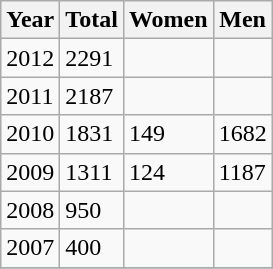<table class="wikitable">
<tr>
<th>Year</th>
<th>Total</th>
<th>Women</th>
<th>Men</th>
</tr>
<tr>
<td>2012</td>
<td>2291</td>
<td></td>
<td></td>
</tr>
<tr>
<td>2011</td>
<td>2187</td>
<td></td>
<td></td>
</tr>
<tr>
<td>2010</td>
<td>1831</td>
<td>149</td>
<td>1682</td>
</tr>
<tr>
<td>2009</td>
<td>1311</td>
<td>124</td>
<td>1187</td>
</tr>
<tr>
<td>2008</td>
<td>950</td>
<td></td>
<td></td>
</tr>
<tr>
<td>2007</td>
<td>400</td>
<td></td>
<td></td>
</tr>
<tr>
</tr>
</table>
